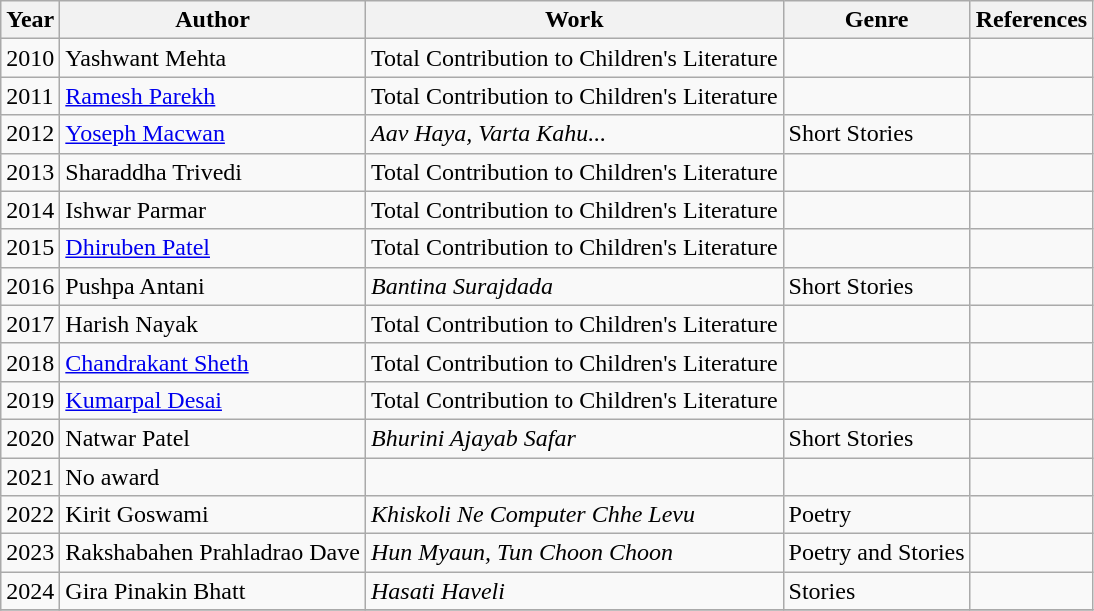<table class="wikitable sortable">
<tr>
<th>Year</th>
<th>Author</th>
<th>Work</th>
<th>Genre</th>
<th class="unsortable">References</th>
</tr>
<tr>
<td>2010</td>
<td>Yashwant Mehta</td>
<td>Total Contribution to Children's Literature</td>
<td></td>
<td></td>
</tr>
<tr>
<td>2011</td>
<td><a href='#'>Ramesh Parekh</a></td>
<td>Total Contribution to Children's Literature</td>
<td></td>
<td></td>
</tr>
<tr>
<td>2012</td>
<td><a href='#'>Yoseph Macwan</a></td>
<td><em>Aav Haya, Varta Kahu...</em></td>
<td>Short Stories</td>
<td></td>
</tr>
<tr>
<td>2013</td>
<td>Sharaddha Trivedi</td>
<td>Total Contribution to Children's Literature</td>
<td></td>
<td></td>
</tr>
<tr>
<td>2014</td>
<td>Ishwar Parmar</td>
<td>Total Contribution to Children's Literature</td>
<td></td>
<td></td>
</tr>
<tr>
<td>2015</td>
<td><a href='#'>Dhiruben Patel</a></td>
<td>Total Contribution to Children's Literature</td>
<td></td>
<td></td>
</tr>
<tr>
<td>2016</td>
<td>Pushpa Antani</td>
<td><em>Bantina Surajdada</em></td>
<td>Short Stories</td>
<td></td>
</tr>
<tr>
<td>2017</td>
<td>Harish Nayak</td>
<td>Total Contribution to Children's Literature</td>
<td></td>
<td></td>
</tr>
<tr>
<td>2018</td>
<td><a href='#'>Chandrakant Sheth</a></td>
<td>Total Contribution to Children's Literature</td>
<td></td>
<td></td>
</tr>
<tr>
<td>2019</td>
<td><a href='#'>Kumarpal Desai</a></td>
<td>Total Contribution to Children's Literature</td>
<td></td>
<td></td>
</tr>
<tr>
<td>2020</td>
<td>Natwar Patel</td>
<td><em>Bhurini Ajayab Safar</em></td>
<td>Short Stories</td>
<td></td>
</tr>
<tr>
<td>2021</td>
<td>No award</td>
<td></td>
<td></td>
<td></td>
</tr>
<tr>
<td>2022</td>
<td>Kirit Goswami</td>
<td><em>Khiskoli Ne Computer Chhe Levu</em></td>
<td>Poetry</td>
<td></td>
</tr>
<tr>
<td>2023</td>
<td>Rakshabahen Prahladrao Dave</td>
<td><em>Hun Myaun, Tun Choon Choon</em></td>
<td>Poetry and Stories</td>
<td></td>
</tr>
<tr>
<td>2024</td>
<td>Gira Pinakin Bhatt</td>
<td><em>Hasati Haveli</em></td>
<td>Stories</td>
<td></td>
</tr>
<tr>
</tr>
</table>
